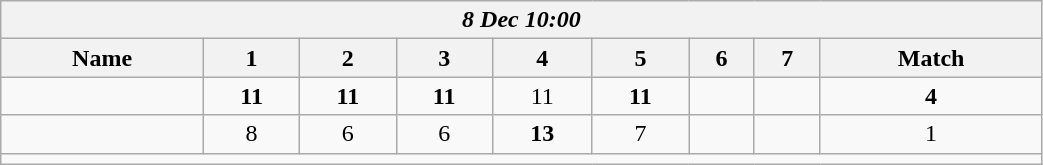<table class=wikitable style="text-align:center; width: 55%">
<tr>
<th colspan=17><em> 8 Dec 10:00</em></th>
</tr>
<tr>
<th>Name</th>
<th>1</th>
<th>2</th>
<th>3</th>
<th>4</th>
<th>5</th>
<th>6</th>
<th>7</th>
<th>Match</th>
</tr>
<tr>
<td style="text-align:left;"><strong></strong></td>
<td><strong>11</strong></td>
<td><strong>11</strong></td>
<td><strong>11</strong></td>
<td>11</td>
<td><strong>11</strong></td>
<td></td>
<td></td>
<td><strong>4</strong></td>
</tr>
<tr>
<td style="text-align:left;"></td>
<td>8</td>
<td>6</td>
<td>6</td>
<td><strong>13</strong></td>
<td>7</td>
<td></td>
<td></td>
<td>1</td>
</tr>
<tr>
<td colspan=17></td>
</tr>
</table>
